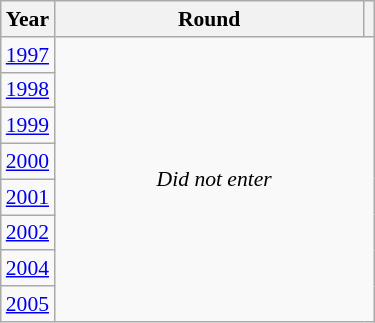<table class="wikitable" style="text-align: center; font-size:90%">
<tr>
<th>Year</th>
<th style="width:200px">Round</th>
<th></th>
</tr>
<tr>
<td><a href='#'>1997</a></td>
<td colspan="2" rowspan="8"><em>Did not enter</em></td>
</tr>
<tr>
<td><a href='#'>1998</a></td>
</tr>
<tr>
<td><a href='#'>1999</a></td>
</tr>
<tr>
<td><a href='#'>2000</a></td>
</tr>
<tr>
<td><a href='#'>2001</a></td>
</tr>
<tr>
<td><a href='#'>2002</a></td>
</tr>
<tr>
<td><a href='#'>2004</a></td>
</tr>
<tr>
<td><a href='#'>2005</a></td>
</tr>
</table>
